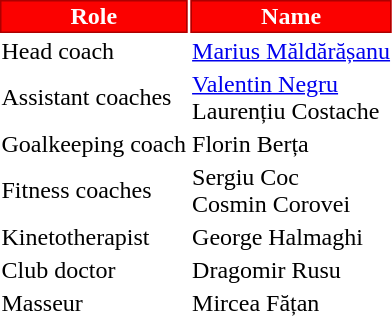<table class="toccolours">
<tr>
<th style="background:#fb0100;color:#fefefe;border:1px solid #ad0000;">Role</th>
<th style="background:#fb0100;color:#fefefe;border:1px solid #ad0000;">Name</th>
</tr>
<tr>
<td>Head coach</td>
<td> <a href='#'>Marius Măldărășanu</a></td>
</tr>
<tr>
<td>Assistant coaches</td>
<td> <a href='#'>Valentin Negru</a> <br>  Laurențiu Costache</td>
</tr>
<tr>
<td>Goalkeeping coach</td>
<td> Florin Berța</td>
</tr>
<tr>
<td>Fitness coaches</td>
<td> Sergiu Coc <br>  Cosmin Corovei</td>
</tr>
<tr>
<td>Kinetotherapist</td>
<td> George Halmaghi</td>
</tr>
<tr>
<td>Club doctor</td>
<td> Dragomir Rusu</td>
</tr>
<tr>
<td>Masseur</td>
<td> Mircea Fățan</td>
</tr>
</table>
